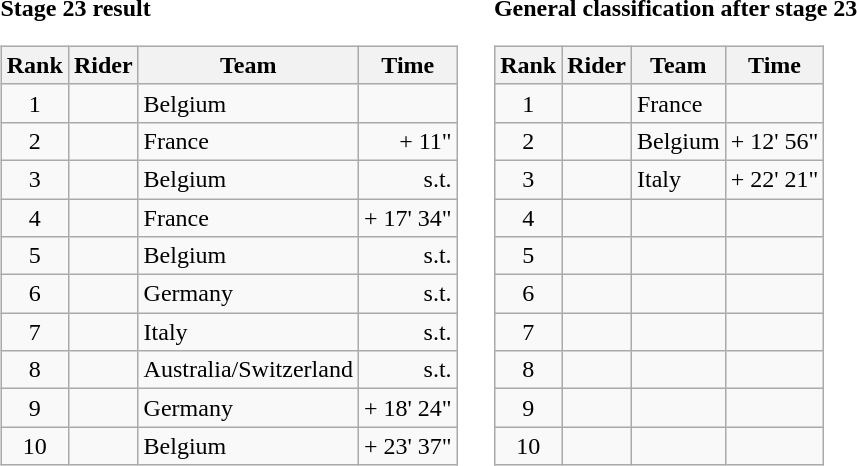<table>
<tr>
<td><strong>Stage 23 result</strong><br><table class="wikitable">
<tr>
<th scope="col">Rank</th>
<th scope="col">Rider</th>
<th scope="col">Team</th>
<th scope="col">Time</th>
</tr>
<tr>
<td style="text-align:center;">1</td>
<td></td>
<td>Belgium</td>
<td style="text-align:right;"></td>
</tr>
<tr>
<td style="text-align:center;">2</td>
<td></td>
<td>France</td>
<td style="text-align:right;">+ 11"</td>
</tr>
<tr>
<td style="text-align:center;">3</td>
<td></td>
<td>Belgium</td>
<td style="text-align:right;">s.t.</td>
</tr>
<tr>
<td style="text-align:center;">4</td>
<td></td>
<td>France</td>
<td style="text-align:right;">+ 17' 34"</td>
</tr>
<tr>
<td style="text-align:center;">5</td>
<td></td>
<td>Belgium</td>
<td style="text-align:right;">s.t.</td>
</tr>
<tr>
<td style="text-align:center;">6</td>
<td></td>
<td>Germany</td>
<td style="text-align:right;">s.t.</td>
</tr>
<tr>
<td style="text-align:center;">7</td>
<td></td>
<td>Italy</td>
<td style="text-align:right;">s.t.</td>
</tr>
<tr>
<td style="text-align:center;">8</td>
<td></td>
<td>Australia/Switzerland</td>
<td style="text-align:right;">s.t.</td>
</tr>
<tr>
<td style="text-align:center;">9</td>
<td></td>
<td>Germany</td>
<td style="text-align:right;">+ 18' 24"</td>
</tr>
<tr>
<td style="text-align:center;">10</td>
<td></td>
<td>Belgium</td>
<td style="text-align:right;">+ 23' 37"</td>
</tr>
</table>
</td>
<td></td>
<td><strong>General classification after stage 23</strong><br><table class="wikitable">
<tr>
<th scope="col">Rank</th>
<th scope="col">Rider</th>
<th scope="col">Team</th>
<th scope="col">Time</th>
</tr>
<tr>
<td style="text-align:center;">1</td>
<td></td>
<td>France</td>
<td style="text-align:right;"></td>
</tr>
<tr>
<td style="text-align:center;">2</td>
<td></td>
<td>Belgium</td>
<td style="text-align:right;">+ 12' 56"</td>
</tr>
<tr>
<td style="text-align:center;">3</td>
<td></td>
<td>Italy</td>
<td style="text-align:right;">+ 22' 21"</td>
</tr>
<tr>
<td style="text-align:center;">4</td>
<td></td>
<td></td>
<td></td>
</tr>
<tr>
<td style="text-align:center;">5</td>
<td></td>
<td></td>
<td></td>
</tr>
<tr>
<td style="text-align:center;">6</td>
<td></td>
<td></td>
<td></td>
</tr>
<tr>
<td style="text-align:center;">7</td>
<td></td>
<td></td>
<td></td>
</tr>
<tr>
<td style="text-align:center;">8</td>
<td></td>
<td></td>
<td></td>
</tr>
<tr>
<td style="text-align:center;">9</td>
<td></td>
<td></td>
<td></td>
</tr>
<tr>
<td style="text-align:center;">10</td>
<td></td>
<td></td>
<td></td>
</tr>
</table>
</td>
</tr>
</table>
